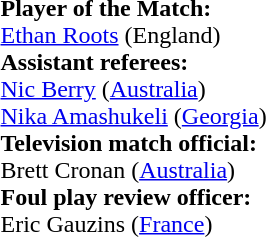<table style="width:100%">
<tr>
<td><br><strong>Player of the Match:</strong>
<br><a href='#'>Ethan Roots</a> (England)<br><strong>Assistant referees:</strong>
<br><a href='#'>Nic Berry</a> (<a href='#'>Australia</a>)
<br><a href='#'>Nika Amashukeli</a> (<a href='#'>Georgia</a>)
<br><strong>Television match official:</strong>
<br>Brett Cronan (<a href='#'>Australia</a>)
<br><strong>Foul play review officer:</strong>
<br>Eric Gauzins (<a href='#'>France</a>)</td>
</tr>
</table>
